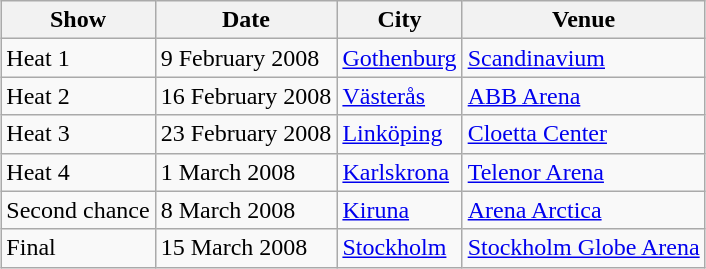<table class="wikitable" style="margin: 1em auto 1em auto;">
<tr>
<th>Show</th>
<th>Date</th>
<th>City</th>
<th>Venue</th>
</tr>
<tr>
<td>Heat 1</td>
<td>9 February 2008</td>
<td><a href='#'>Gothenburg</a></td>
<td><a href='#'>Scandinavium</a></td>
</tr>
<tr>
<td>Heat 2</td>
<td>16 February 2008</td>
<td><a href='#'>Västerås</a></td>
<td><a href='#'>ABB Arena</a></td>
</tr>
<tr>
<td>Heat 3</td>
<td>23 February 2008</td>
<td><a href='#'>Linköping</a></td>
<td><a href='#'>Cloetta Center</a></td>
</tr>
<tr>
<td>Heat 4</td>
<td>1 March 2008</td>
<td><a href='#'>Karlskrona</a></td>
<td><a href='#'>Telenor Arena</a></td>
</tr>
<tr>
<td>Second chance</td>
<td>8 March 2008</td>
<td><a href='#'>Kiruna</a></td>
<td><a href='#'>Arena Arctica</a></td>
</tr>
<tr>
<td>Final</td>
<td>15 March 2008</td>
<td><a href='#'>Stockholm</a></td>
<td><a href='#'>Stockholm Globe Arena</a></td>
</tr>
</table>
